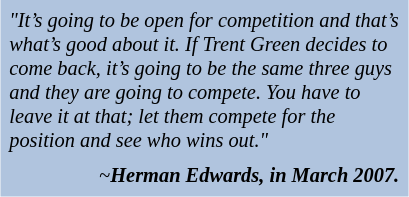<table class="toccolours" style="float: right; margin-left: 1em; margin-right: 2em; font-size: 85%; background:#b0c4de; width:20em;" cellspacing="5">
<tr>
<td style="text-align: left;"><em>"It’s going to be open for competition and that’s what’s good about it. If Trent Green decides to come back, it’s going to be the same three guys and they are going to compete. You have to leave it at that; let them compete for the position and see who wins out."</em></td>
</tr>
<tr>
<td style="text-align: right;">~<strong><em>Herman Edwards<strong>, in March 2007.<em></td>
</tr>
</table>
